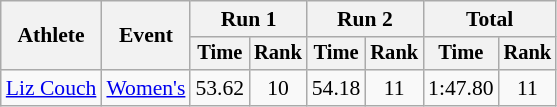<table class="wikitable" style="font-size:90%;text-align:center;">
<tr>
<th rowspan="2">Athlete</th>
<th rowspan="2">Event</th>
<th colspan="2">Run 1</th>
<th colspan="2">Run 2</th>
<th colspan="2">Total</th>
</tr>
<tr style="font-size:95%">
<th>Time</th>
<th>Rank</th>
<th>Time</th>
<th>Rank</th>
<th>Time</th>
<th>Rank</th>
</tr>
<tr>
<td style="text-align:left;"><a href='#'>Liz Couch</a></td>
<td style="text-align:left;"><a href='#'>Women's</a></td>
<td>53.62</td>
<td>10</td>
<td>54.18</td>
<td>11</td>
<td>1:47.80</td>
<td>11</td>
</tr>
</table>
